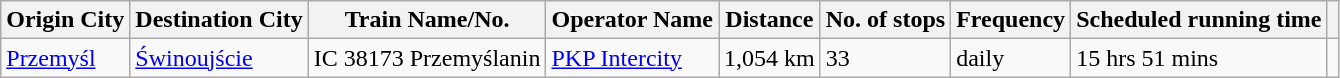<table class="wikitable sortable">
<tr>
<th>Origin City</th>
<th>Destination City</th>
<th>Train Name/No.</th>
<th>Operator Name</th>
<th>Distance</th>
<th>No. of stops</th>
<th>Frequency</th>
<th data-sort-type="number">Scheduled running time</th>
<th></th>
</tr>
<tr>
<td><a href='#'>Przemyśl</a></td>
<td><a href='#'>Świnoujście</a></td>
<td>IC 38173 Przemyślanin</td>
<td><a href='#'>PKP Intercity</a></td>
<td>1,054 km</td>
<td>33</td>
<td>daily</td>
<td>15 hrs 51 mins</td>
<td></td>
</tr>
</table>
